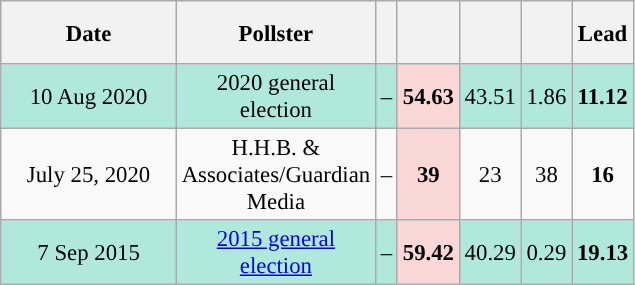<table class="wikitable sortable collapsible" style="text-align:center;font-size:95%;">
<tr style="height:42px;">
<th style="width:110px;">Date</th>
<th style="width:110px;">Pollster</th>
<th data-sort-type="number"></th>
<th class="unsortable" style="background:"><a href='#'></a></th>
<th class="unsortable" style="background:"><a href='#'></a></th>
<th class="unsortable" style="background:"></th>
<th>Lead</th>
</tr>
<tr style="background:#b0e9db;">
<td>10 Aug 2020</td>
<td>2020 general election</td>
<td>–</td>
<td style="background:#F8D7D6;"><strong>54.63</strong></td>
<td>43.51</td>
<td>1.86</td>
<td style="background:"><strong>11.12</strong></td>
</tr>
<tr>
<td>July 25, 2020</td>
<td>H.H.B. & Associates/Guardian Media</td>
<td>–</td>
<td style="background:#F8D7D6;"><strong>39</strong></td>
<td>23</td>
<td>38</td>
<td style="background:"><strong>16</strong></td>
</tr>
<tr style="background:#b0e9db;">
<td data-sort-value="2015-09-07">7 Sep 2015</td>
<td><a href='#'>2015 general election</a></td>
<td>–</td>
<td style="background:#F8D7D6;"><strong>59.42</strong></td>
<td>40.29</td>
<td>0.29</td>
<td style="background:"><strong>19.13</strong></td>
</tr>
</table>
